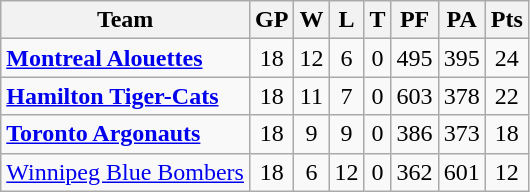<table class="wikitable">
<tr>
<th>Team</th>
<th>GP</th>
<th>W</th>
<th>L</th>
<th>T</th>
<th>PF</th>
<th>PA</th>
<th>Pts</th>
</tr>
<tr align="center">
<td align="left"><strong><a href='#'>Montreal Alouettes</a></strong></td>
<td>18</td>
<td>12</td>
<td>6</td>
<td>0</td>
<td>495</td>
<td>395</td>
<td>24</td>
</tr>
<tr align="center">
<td align="left"><strong><a href='#'>Hamilton Tiger-Cats</a></strong></td>
<td>18</td>
<td>11</td>
<td>7</td>
<td>0</td>
<td>603</td>
<td>378</td>
<td>22</td>
</tr>
<tr align="center">
<td align="left"><strong><a href='#'>Toronto Argonauts</a></strong></td>
<td>18</td>
<td>9</td>
<td>9</td>
<td>0</td>
<td>386</td>
<td>373</td>
<td>18</td>
</tr>
<tr align="center">
<td align="left"><a href='#'>Winnipeg Blue Bombers</a></td>
<td>18</td>
<td>6</td>
<td>12</td>
<td>0</td>
<td>362</td>
<td>601</td>
<td>12</td>
</tr>
</table>
